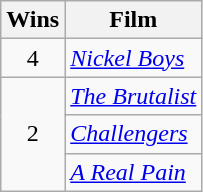<table class="wikitable">
<tr>
<th>Wins</th>
<th>Film</th>
</tr>
<tr>
<td style="text-align:center;">4</td>
<td><em><a href='#'>Nickel Boys</a></em></td>
</tr>
<tr>
<td style="text-align:center;" rowspan="3">2</td>
<td><em><a href='#'>The Brutalist</a></em></td>
</tr>
<tr>
<td><em><a href='#'>Challengers</a></em></td>
</tr>
<tr>
<td><em><a href='#'>A Real Pain</a></em></td>
</tr>
</table>
